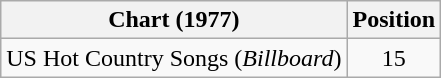<table class="wikitable">
<tr>
<th>Chart (1977)</th>
<th>Position</th>
</tr>
<tr>
<td>US Hot Country Songs (<em>Billboard</em>)</td>
<td align="center">15</td>
</tr>
</table>
